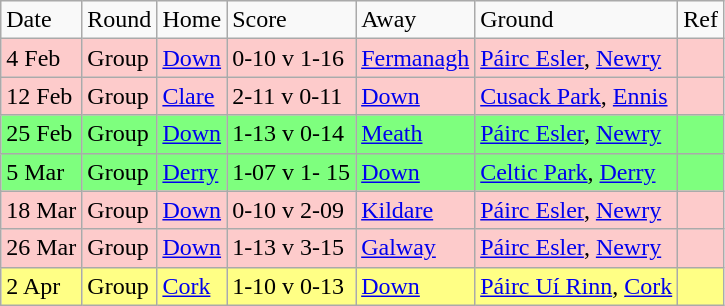<table class="wikitable">
<tr>
<td>Date</td>
<td>Round</td>
<td>Home</td>
<td>Score</td>
<td>Away</td>
<td>Ground</td>
<td>Ref</td>
</tr>
<tr style="background:#fdcbcb;">
<td>4 Feb</td>
<td>Group</td>
<td><a href='#'>Down</a></td>
<td>0-10 v 1-16</td>
<td><a href='#'>Fermanagh</a></td>
<td><a href='#'>Páirc Esler</a>, <a href='#'>Newry</a></td>
<td></td>
</tr>
<tr style="background:#fdcbcb;">
<td>12 Feb</td>
<td>Group</td>
<td><a href='#'>Clare</a></td>
<td>2-11 v 0-11</td>
<td><a href='#'>Down</a></td>
<td><a href='#'>Cusack Park</a>, <a href='#'>Ennis</a></td>
<td></td>
</tr>
<tr style="background:#7eff7e;">
<td>25 Feb</td>
<td>Group</td>
<td><a href='#'>Down</a></td>
<td>1-13 v 0-14</td>
<td><a href='#'>Meath</a></td>
<td><a href='#'>Páirc Esler</a>, <a href='#'>Newry</a></td>
<td></td>
</tr>
<tr style="background:#7eff7e;">
<td>5 Mar</td>
<td>Group</td>
<td><a href='#'>Derry</a></td>
<td>1-07 v 1- 15</td>
<td><a href='#'>Down</a></td>
<td><a href='#'>Celtic Park</a>, <a href='#'>Derry</a></td>
<td></td>
</tr>
<tr style="background:#fdcbcb;">
<td>18 Mar</td>
<td>Group</td>
<td><a href='#'>Down</a></td>
<td>0-10 v 2-09</td>
<td><a href='#'>Kildare</a></td>
<td><a href='#'>Páirc Esler</a>, <a href='#'>Newry</a></td>
<td></td>
</tr>
<tr style="background:#fdcbcb;">
<td>26 Mar</td>
<td>Group</td>
<td><a href='#'>Down</a></td>
<td>1-13 v 3-15</td>
<td><a href='#'>Galway</a></td>
<td><a href='#'>Páirc Esler</a>, <a href='#'>Newry</a></td>
<td></td>
</tr>
<tr style="background:#ffff85;">
<td>2 Apr</td>
<td>Group</td>
<td><a href='#'>Cork</a></td>
<td>1-10 v 0-13</td>
<td><a href='#'>Down</a></td>
<td><a href='#'>Páirc Uí Rinn</a>, <a href='#'>Cork</a></td>
<td></td>
</tr>
</table>
